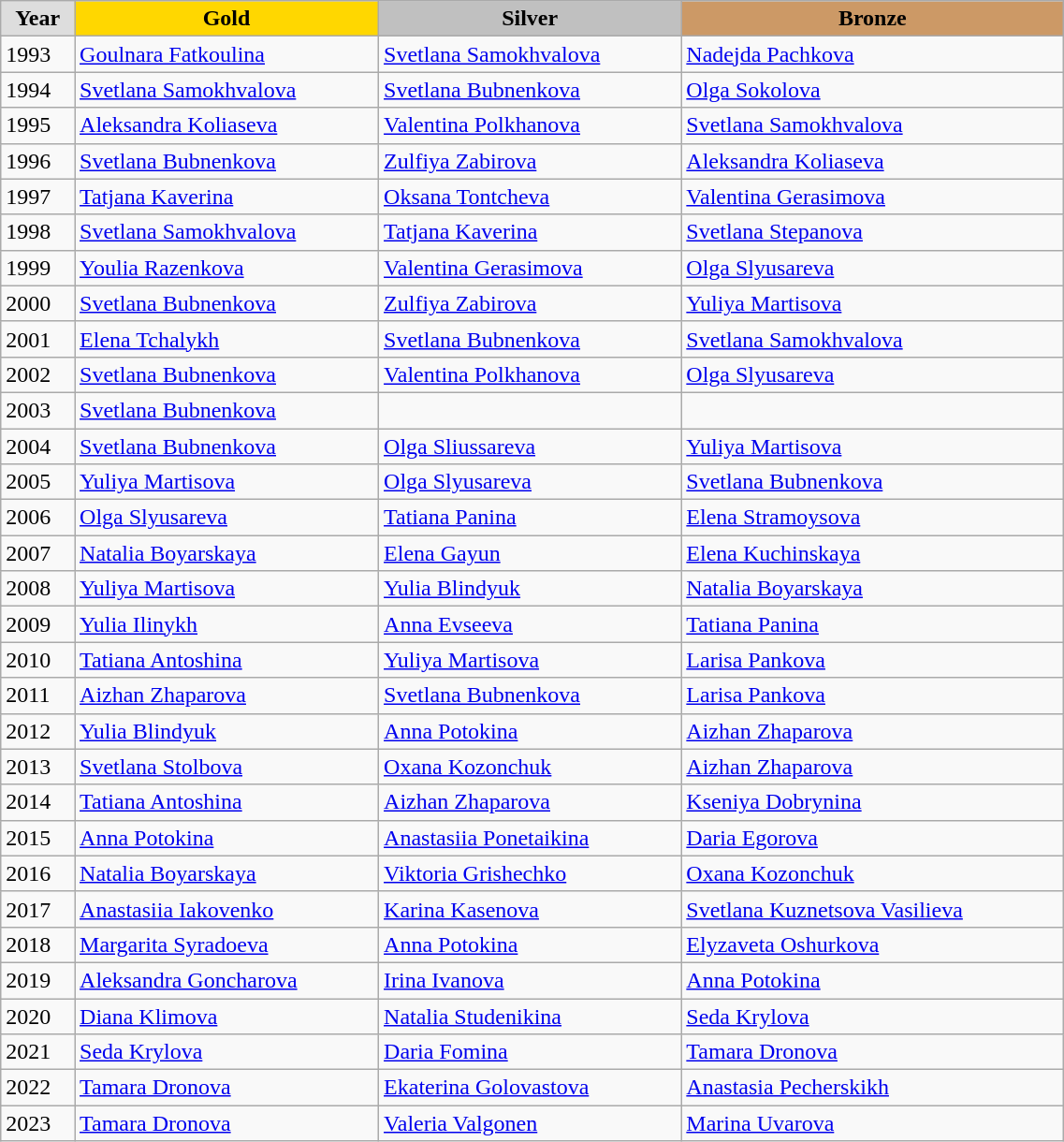<table class="wikitable" style="width: 60%; text-align:left;">
<tr>
<td style="background:#DDDDDD; font-weight:bold; text-align:center;">Year</td>
<td style="background:gold; font-weight:bold; text-align:center;">Gold</td>
<td style="background:silver; font-weight:bold; text-align:center;">Silver</td>
<td style="background:#cc9966; font-weight:bold; text-align:center;">Bronze</td>
</tr>
<tr>
<td>1993</td>
<td><a href='#'>Goulnara Fatkoulina</a></td>
<td><a href='#'>Svetlana Samokhvalova</a></td>
<td><a href='#'>Nadejda Pachkova</a></td>
</tr>
<tr>
<td>1994</td>
<td><a href='#'>Svetlana Samokhvalova</a></td>
<td><a href='#'>Svetlana Bubnenkova</a></td>
<td><a href='#'>Olga Sokolova</a></td>
</tr>
<tr>
<td>1995</td>
<td><a href='#'>Aleksandra Koliaseva</a></td>
<td><a href='#'>Valentina Polkhanova</a></td>
<td><a href='#'>Svetlana Samokhvalova</a></td>
</tr>
<tr>
<td>1996</td>
<td><a href='#'>Svetlana Bubnenkova</a></td>
<td><a href='#'>Zulfiya Zabirova</a></td>
<td><a href='#'>Aleksandra Koliaseva</a></td>
</tr>
<tr>
<td>1997</td>
<td><a href='#'>Tatjana Kaverina</a></td>
<td><a href='#'>Oksana Tontcheva</a></td>
<td><a href='#'>Valentina Gerasimova</a></td>
</tr>
<tr>
<td>1998</td>
<td><a href='#'>Svetlana Samokhvalova</a></td>
<td><a href='#'>Tatjana Kaverina</a></td>
<td><a href='#'>Svetlana Stepanova</a></td>
</tr>
<tr>
<td>1999</td>
<td><a href='#'>Youlia Razenkova</a></td>
<td><a href='#'>Valentina Gerasimova</a></td>
<td><a href='#'>Olga Slyusareva</a></td>
</tr>
<tr>
<td>2000</td>
<td><a href='#'>Svetlana Bubnenkova</a></td>
<td><a href='#'>Zulfiya Zabirova</a></td>
<td><a href='#'>Yuliya Martisova</a></td>
</tr>
<tr>
<td>2001</td>
<td><a href='#'>Elena Tchalykh</a></td>
<td><a href='#'>Svetlana Bubnenkova</a></td>
<td><a href='#'>Svetlana Samokhvalova</a></td>
</tr>
<tr>
<td>2002</td>
<td><a href='#'>Svetlana Bubnenkova</a></td>
<td><a href='#'>Valentina Polkhanova</a></td>
<td><a href='#'>Olga Slyusareva</a></td>
</tr>
<tr>
<td>2003</td>
<td><a href='#'>Svetlana Bubnenkova</a></td>
<td></td>
<td></td>
</tr>
<tr>
<td>2004</td>
<td><a href='#'>Svetlana Bubnenkova</a></td>
<td><a href='#'>Olga Sliussareva</a></td>
<td><a href='#'>Yuliya Martisova</a></td>
</tr>
<tr>
<td>2005</td>
<td><a href='#'>Yuliya Martisova</a></td>
<td><a href='#'>Olga Slyusareva</a></td>
<td><a href='#'>Svetlana Bubnenkova</a></td>
</tr>
<tr>
<td>2006</td>
<td><a href='#'>Olga Slyusareva</a></td>
<td><a href='#'>Tatiana Panina</a></td>
<td><a href='#'>Elena Stramoysova</a></td>
</tr>
<tr>
<td>2007</td>
<td><a href='#'>Natalia Boyarskaya</a></td>
<td><a href='#'>Elena Gayun</a></td>
<td><a href='#'>Elena Kuchinskaya</a></td>
</tr>
<tr>
<td>2008</td>
<td><a href='#'>Yuliya Martisova</a></td>
<td><a href='#'>Yulia Blindyuk</a></td>
<td><a href='#'>Natalia Boyarskaya</a></td>
</tr>
<tr>
<td>2009</td>
<td><a href='#'>Yulia Ilinykh</a></td>
<td><a href='#'>Anna Evseeva</a></td>
<td><a href='#'>Tatiana Panina</a></td>
</tr>
<tr>
<td>2010</td>
<td><a href='#'>Tatiana Antoshina</a></td>
<td><a href='#'>Yuliya Martisova</a></td>
<td><a href='#'>Larisa Pankova</a></td>
</tr>
<tr>
<td>2011</td>
<td><a href='#'>Aizhan Zhaparova</a></td>
<td><a href='#'>Svetlana Bubnenkova</a></td>
<td><a href='#'>Larisa Pankova</a></td>
</tr>
<tr>
<td>2012</td>
<td><a href='#'>Yulia Blindyuk</a></td>
<td><a href='#'>Anna Potokina</a></td>
<td><a href='#'>Aizhan Zhaparova</a></td>
</tr>
<tr>
<td>2013</td>
<td><a href='#'>Svetlana Stolbova</a></td>
<td><a href='#'>Oxana Kozonchuk</a></td>
<td><a href='#'>Aizhan Zhaparova</a></td>
</tr>
<tr>
<td>2014</td>
<td><a href='#'>Tatiana Antoshina</a></td>
<td><a href='#'>Aizhan Zhaparova</a></td>
<td><a href='#'>Kseniya Dobrynina</a></td>
</tr>
<tr>
<td>2015</td>
<td><a href='#'>Anna Potokina</a></td>
<td><a href='#'>Anastasiia Ponetaikina</a></td>
<td><a href='#'>Daria Egorova</a></td>
</tr>
<tr>
<td>2016</td>
<td><a href='#'>Natalia Boyarskaya</a></td>
<td><a href='#'>Viktoria Grishechko</a></td>
<td><a href='#'>Oxana Kozonchuk</a></td>
</tr>
<tr>
<td>2017</td>
<td><a href='#'>Anastasiia Iakovenko</a></td>
<td><a href='#'>Karina Kasenova</a></td>
<td><a href='#'>Svetlana Kuznetsova Vasilieva</a></td>
</tr>
<tr>
<td>2018</td>
<td><a href='#'>Margarita Syradoeva</a></td>
<td><a href='#'>Anna Potokina</a></td>
<td><a href='#'>Elyzaveta Oshurkova</a></td>
</tr>
<tr>
<td>2019</td>
<td><a href='#'>Aleksandra Goncharova</a></td>
<td><a href='#'>Irina Ivanova</a></td>
<td><a href='#'>Anna Potokina</a></td>
</tr>
<tr>
<td>2020</td>
<td><a href='#'>Diana Klimova</a></td>
<td><a href='#'>Natalia Studenikina</a></td>
<td><a href='#'>Seda Krylova</a></td>
</tr>
<tr>
<td>2021</td>
<td><a href='#'>Seda Krylova</a></td>
<td><a href='#'>Daria Fomina</a></td>
<td><a href='#'>Tamara Dronova</a></td>
</tr>
<tr>
<td>2022</td>
<td><a href='#'>Tamara Dronova</a></td>
<td><a href='#'>Ekaterina Golovastova</a></td>
<td><a href='#'>Anastasia Pecherskikh</a></td>
</tr>
<tr>
<td>2023</td>
<td><a href='#'>Tamara Dronova</a></td>
<td><a href='#'>Valeria Valgonen</a></td>
<td><a href='#'>Marina Uvarova</a></td>
</tr>
</table>
